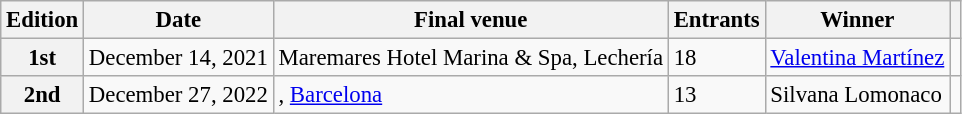<table class="wikitable defaultcenter col2left col3left col5left" style="font-size:95%;">
<tr>
<th>Edition</th>
<th>Date</th>
<th>Final venue</th>
<th>Entrants</th>
<th>Winner</th>
<th></th>
</tr>
<tr>
<th>1st</th>
<td>December 14, 2021</td>
<td>Maremares Hotel Marina & Spa, Lechería</td>
<td>18</td>
<td><a href='#'>Valentina Martínez</a></td>
<td></td>
</tr>
<tr>
<th>2nd</th>
<td>December 27, 2022</td>
<td>, <a href='#'>Barcelona</a></td>
<td>13</td>
<td>Silvana Lomonaco</td>
<td></td>
</tr>
</table>
